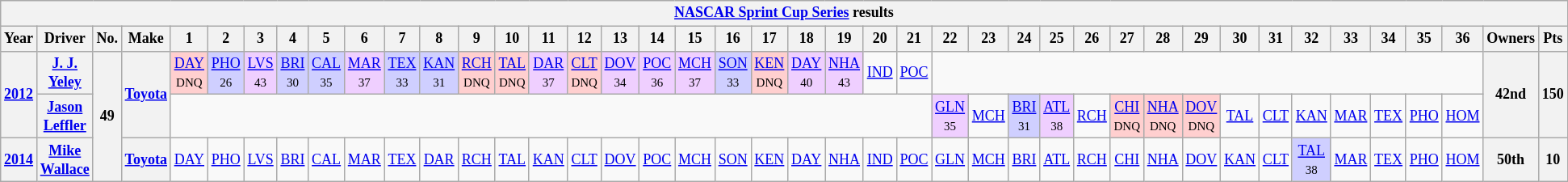<table class="wikitable" style="text-align:center; font-size:75%">
<tr>
<th colspan=45><a href='#'>NASCAR Sprint Cup Series</a> results</th>
</tr>
<tr>
<th>Year</th>
<th>Driver</th>
<th>No.</th>
<th>Make</th>
<th>1</th>
<th>2</th>
<th>3</th>
<th>4</th>
<th>5</th>
<th>6</th>
<th>7</th>
<th>8</th>
<th>9</th>
<th>10</th>
<th>11</th>
<th>12</th>
<th>13</th>
<th>14</th>
<th>15</th>
<th>16</th>
<th>17</th>
<th>18</th>
<th>19</th>
<th>20</th>
<th>21</th>
<th>22</th>
<th>23</th>
<th>24</th>
<th>25</th>
<th>26</th>
<th>27</th>
<th>28</th>
<th>29</th>
<th>30</th>
<th>31</th>
<th>32</th>
<th>33</th>
<th>34</th>
<th>35</th>
<th>36</th>
<th>Owners</th>
<th>Pts</th>
</tr>
<tr>
<th rowspan=2><a href='#'>2012</a></th>
<th><a href='#'>J. J. Yeley</a></th>
<th rowspan=3>49</th>
<th rowspan=2><a href='#'>Toyota</a></th>
<td style="background:#FFCFCF;"><a href='#'>DAY</a><br><small>DNQ</small></td>
<td style="background:#CFCFFF;"><a href='#'>PHO</a><br><small>26</small></td>
<td style="background:#EFCFFF;"><a href='#'>LVS</a><br><small>43</small></td>
<td style="background:#CFCFFF;"><a href='#'>BRI</a><br><small>30</small></td>
<td style="background:#CFCFFF;"><a href='#'>CAL</a><br><small>35</small></td>
<td style="background:#EFCFFF;"><a href='#'>MAR</a><br><small>37</small></td>
<td style="background:#CFCFFF;"><a href='#'>TEX</a><br><small>33</small></td>
<td style="background:#CFCFFF;"><a href='#'>KAN</a><br><small>31</small></td>
<td style="background:#FFCFCF;"><a href='#'>RCH</a><br><small>DNQ</small></td>
<td style="background:#FFCFCF;"><a href='#'>TAL</a><br><small>DNQ</small></td>
<td style="background:#EFCFFF;"><a href='#'>DAR</a><br><small>37</small></td>
<td style="background:#FFCFCF;"><a href='#'>CLT</a><br><small>DNQ</small></td>
<td style="background:#EFCFFF;"><a href='#'>DOV</a><br><small>34</small></td>
<td style="background:#EFCFFF;"><a href='#'>POC</a><br><small>36</small></td>
<td style="background:#EFCFFF;"><a href='#'>MCH</a><br><small>37</small></td>
<td style="background:#CFCFFF;"><a href='#'>SON</a><br><small>33</small></td>
<td style="background:#FFCFCF;"><a href='#'>KEN</a><br><small>DNQ</small></td>
<td style="background:#EFCFFF;"><a href='#'>DAY</a><br><small>40</small></td>
<td style="background:#EFCFFF;"><a href='#'>NHA</a><br><small>43</small></td>
<td><a href='#'>IND</a></td>
<td><a href='#'>POC</a></td>
<td colspan=15></td>
<th rowspan=2>42nd</th>
<th rowspan=2>150</th>
</tr>
<tr>
<th><a href='#'>Jason Leffler</a></th>
<td colspan=21></td>
<td style="background:#EFCFFF;"><a href='#'>GLN</a><br><small>35</small></td>
<td><a href='#'>MCH</a></td>
<td style="background:#CFCFFF;"><a href='#'>BRI</a><br><small>31</small></td>
<td style="background:#EFCFFF;"><a href='#'>ATL</a><br><small>38</small></td>
<td><a href='#'>RCH</a></td>
<td style="background:#FFCFCF;"><a href='#'>CHI</a><br><small>DNQ</small></td>
<td style="background:#FFCFCF;"><a href='#'>NHA</a><br><small>DNQ</small></td>
<td style="background:#FFCFCF;"><a href='#'>DOV</a><br><small>DNQ</small></td>
<td><a href='#'>TAL</a></td>
<td><a href='#'>CLT</a></td>
<td><a href='#'>KAN</a></td>
<td><a href='#'>MAR</a></td>
<td><a href='#'>TEX</a></td>
<td><a href='#'>PHO</a></td>
<td><a href='#'>HOM</a></td>
</tr>
<tr>
<th><a href='#'>2014</a></th>
<th><a href='#'>Mike Wallace</a></th>
<th><a href='#'>Toyota</a></th>
<td><a href='#'>DAY</a></td>
<td><a href='#'>PHO</a></td>
<td><a href='#'>LVS</a></td>
<td><a href='#'>BRI</a></td>
<td><a href='#'>CAL</a></td>
<td><a href='#'>MAR</a></td>
<td><a href='#'>TEX</a></td>
<td><a href='#'>DAR</a></td>
<td><a href='#'>RCH</a></td>
<td><a href='#'>TAL</a></td>
<td><a href='#'>KAN</a></td>
<td><a href='#'>CLT</a></td>
<td><a href='#'>DOV</a></td>
<td><a href='#'>POC</a></td>
<td><a href='#'>MCH</a></td>
<td><a href='#'>SON</a></td>
<td><a href='#'>KEN</a></td>
<td><a href='#'>DAY</a></td>
<td><a href='#'>NHA</a></td>
<td><a href='#'>IND</a></td>
<td><a href='#'>POC</a></td>
<td><a href='#'>GLN</a></td>
<td><a href='#'>MCH</a></td>
<td><a href='#'>BRI</a></td>
<td><a href='#'>ATL</a></td>
<td><a href='#'>RCH</a></td>
<td><a href='#'>CHI</a></td>
<td><a href='#'>NHA</a></td>
<td><a href='#'>DOV</a></td>
<td><a href='#'>KAN</a></td>
<td><a href='#'>CLT</a></td>
<td style="background:#CFCFFF;"><a href='#'>TAL</a><br><small>38</small></td>
<td><a href='#'>MAR</a></td>
<td><a href='#'>TEX</a></td>
<td><a href='#'>PHO</a></td>
<td><a href='#'>HOM</a></td>
<th>50th</th>
<th>10</th>
</tr>
</table>
